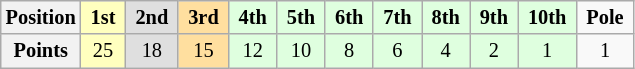<table class="wikitable" style="font-size:85%; text-align:center">
<tr>
<th>Position</th>
<td style="background:#FFFFBF;"> <strong>1st</strong> </td>
<td style="background:#DFDFDF;"> <strong>2nd</strong> </td>
<td style="background:#FFDF9F;"> <strong>3rd</strong> </td>
<td style="background:#DFFFDF;"> <strong>4th</strong> </td>
<td style="background:#DFFFDF;"> <strong>5th</strong> </td>
<td style="background:#DFFFDF;"> <strong>6th</strong> </td>
<td style="background:#DFFFDF;"> <strong>7th</strong> </td>
<td style="background:#DFFFDF;"> <strong>8th</strong> </td>
<td style="background:#DFFFDF;"> <strong>9th</strong> </td>
<td style="background:#DFFFDF;"> <strong>10th</strong> </td>
<td> <strong>Pole</strong> </td>
</tr>
<tr>
<th>Points</th>
<td style="background:#FFFFBF;">25</td>
<td style="background:#DFDFDF;">18</td>
<td style="background:#FFDF9F;">15</td>
<td style="background:#DFFFDF;">12</td>
<td style="background:#DFFFDF;">10</td>
<td style="background:#DFFFDF;">8</td>
<td style="background:#DFFFDF;">6</td>
<td style="background:#DFFFDF;">4</td>
<td style="background:#DFFFDF;">2</td>
<td style="background:#DFFFDF;">1</td>
<td>1</td>
</tr>
</table>
